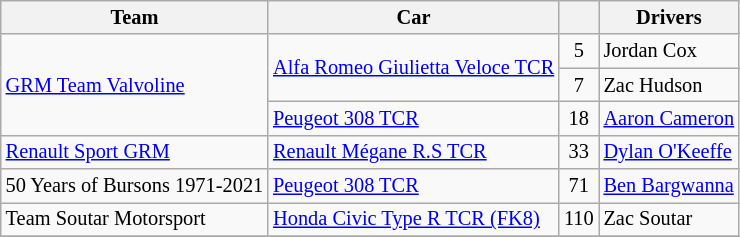<table class="wikitable" style="font-size: 85%;">
<tr>
<th>Team</th>
<th>Car</th>
<th></th>
<th>Drivers</th>
</tr>
<tr>
<td rowspan= "3"> <a href='#'>GRM Team Valvoline</a></td>
<td rowspan= "2"><a href='#'>Alfa Romeo Giulietta Veloce TCR</a></td>
<td align="center">5</td>
<td> Jordan Cox</td>
</tr>
<tr>
<td align="center">7</td>
<td> Zac Hudson</td>
</tr>
<tr>
<td><a href='#'>Peugeot 308 TCR</a></td>
<td align="center">18</td>
<td> <a href='#'>Aaron Cameron</a></td>
</tr>
<tr>
<td> <a href='#'>Renault Sport GRM</a></td>
<td><a href='#'>Renault Mégane R.S TCR</a></td>
<td align="center">33</td>
<td> <a href='#'>Dylan O'Keeffe</a></td>
</tr>
<tr>
<td> 50 Years of Bursons 1971-2021</td>
<td><a href='#'>Peugeot 308 TCR</a></td>
<td align="center">71</td>
<td nowrap> <a href='#'>Ben Bargwanna</a></td>
</tr>
<tr>
<td> Team Soutar Motorsport</td>
<td><a href='#'>Honda Civic Type R TCR (FK8)</a></td>
<td align="center">110</td>
<td> Zac Soutar</td>
</tr>
<tr>
</tr>
</table>
